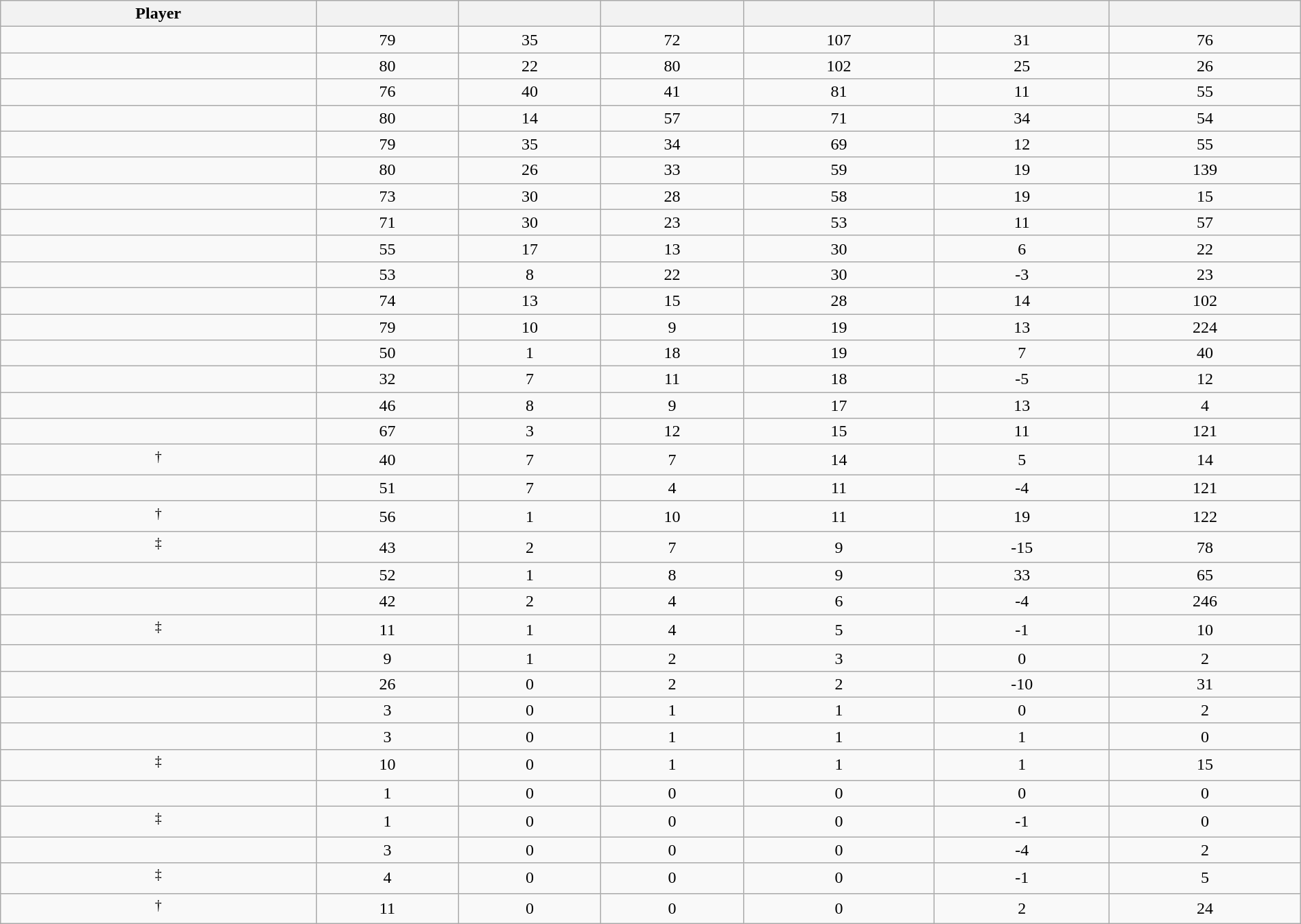<table class="wikitable sortable" style="width:100%;">
<tr align=center>
<th>Player</th>
<th></th>
<th></th>
<th></th>
<th></th>
<th data-sort-type="number"></th>
<th></th>
</tr>
<tr align=center>
<td></td>
<td>79</td>
<td>35</td>
<td>72</td>
<td>107</td>
<td>31</td>
<td>76</td>
</tr>
<tr align=center>
<td></td>
<td>80</td>
<td>22</td>
<td>80</td>
<td>102</td>
<td>25</td>
<td>26</td>
</tr>
<tr align=center>
<td></td>
<td>76</td>
<td>40</td>
<td>41</td>
<td>81</td>
<td>11</td>
<td>55</td>
</tr>
<tr align=center>
<td></td>
<td>80</td>
<td>14</td>
<td>57</td>
<td>71</td>
<td>34</td>
<td>54</td>
</tr>
<tr align=center>
<td></td>
<td>79</td>
<td>35</td>
<td>34</td>
<td>69</td>
<td>12</td>
<td>55</td>
</tr>
<tr align=center>
<td></td>
<td>80</td>
<td>26</td>
<td>33</td>
<td>59</td>
<td>19</td>
<td>139</td>
</tr>
<tr align=center>
<td></td>
<td>73</td>
<td>30</td>
<td>28</td>
<td>58</td>
<td>19</td>
<td>15</td>
</tr>
<tr align=center>
<td></td>
<td>71</td>
<td>30</td>
<td>23</td>
<td>53</td>
<td>11</td>
<td>57</td>
</tr>
<tr align=center>
<td></td>
<td>55</td>
<td>17</td>
<td>13</td>
<td>30</td>
<td>6</td>
<td>22</td>
</tr>
<tr align=center>
<td></td>
<td>53</td>
<td>8</td>
<td>22</td>
<td>30</td>
<td>-3</td>
<td>23</td>
</tr>
<tr align=center>
<td></td>
<td>74</td>
<td>13</td>
<td>15</td>
<td>28</td>
<td>14</td>
<td>102</td>
</tr>
<tr align=center>
<td></td>
<td>79</td>
<td>10</td>
<td>9</td>
<td>19</td>
<td>13</td>
<td>224</td>
</tr>
<tr align=center>
<td></td>
<td>50</td>
<td>1</td>
<td>18</td>
<td>19</td>
<td>7</td>
<td>40</td>
</tr>
<tr align=center>
<td></td>
<td>32</td>
<td>7</td>
<td>11</td>
<td>18</td>
<td>-5</td>
<td>12</td>
</tr>
<tr align=center>
<td></td>
<td>46</td>
<td>8</td>
<td>9</td>
<td>17</td>
<td>13</td>
<td>4</td>
</tr>
<tr align=center>
<td></td>
<td>67</td>
<td>3</td>
<td>12</td>
<td>15</td>
<td>11</td>
<td>121</td>
</tr>
<tr align=center>
<td><sup>†</sup></td>
<td>40</td>
<td>7</td>
<td>7</td>
<td>14</td>
<td>5</td>
<td>14</td>
</tr>
<tr align=center>
<td></td>
<td>51</td>
<td>7</td>
<td>4</td>
<td>11</td>
<td>-4</td>
<td>121</td>
</tr>
<tr align=center>
<td><sup>†</sup></td>
<td>56</td>
<td>1</td>
<td>10</td>
<td>11</td>
<td>19</td>
<td>122</td>
</tr>
<tr align=center>
<td><sup>‡</sup></td>
<td>43</td>
<td>2</td>
<td>7</td>
<td>9</td>
<td>-15</td>
<td>78</td>
</tr>
<tr align=center>
<td></td>
<td>52</td>
<td>1</td>
<td>8</td>
<td>9</td>
<td>33</td>
<td>65</td>
</tr>
<tr align=center>
<td></td>
<td>42</td>
<td>2</td>
<td>4</td>
<td>6</td>
<td>-4</td>
<td>246</td>
</tr>
<tr align=center>
<td><sup>‡</sup></td>
<td>11</td>
<td>1</td>
<td>4</td>
<td>5</td>
<td>-1</td>
<td>10</td>
</tr>
<tr align=center>
<td></td>
<td>9</td>
<td>1</td>
<td>2</td>
<td>3</td>
<td>0</td>
<td>2</td>
</tr>
<tr align=center>
<td></td>
<td>26</td>
<td>0</td>
<td>2</td>
<td>2</td>
<td>-10</td>
<td>31</td>
</tr>
<tr align=center>
<td></td>
<td>3</td>
<td>0</td>
<td>1</td>
<td>1</td>
<td>0</td>
<td>2</td>
</tr>
<tr align=center>
<td></td>
<td>3</td>
<td>0</td>
<td>1</td>
<td>1</td>
<td>1</td>
<td>0</td>
</tr>
<tr align=center>
<td><sup>‡</sup></td>
<td>10</td>
<td>0</td>
<td>1</td>
<td>1</td>
<td>1</td>
<td>15</td>
</tr>
<tr align=center>
<td></td>
<td>1</td>
<td>0</td>
<td>0</td>
<td>0</td>
<td>0</td>
<td>0</td>
</tr>
<tr align=center>
<td><sup>‡</sup></td>
<td>1</td>
<td>0</td>
<td>0</td>
<td>0</td>
<td>-1</td>
<td>0</td>
</tr>
<tr align=center>
<td></td>
<td>3</td>
<td>0</td>
<td>0</td>
<td>0</td>
<td>-4</td>
<td>2</td>
</tr>
<tr align=center>
<td><sup>‡</sup></td>
<td>4</td>
<td>0</td>
<td>0</td>
<td>0</td>
<td>-1</td>
<td>5</td>
</tr>
<tr align=center>
<td><sup>†</sup></td>
<td>11</td>
<td>0</td>
<td>0</td>
<td>0</td>
<td>2</td>
<td>24</td>
</tr>
</table>
